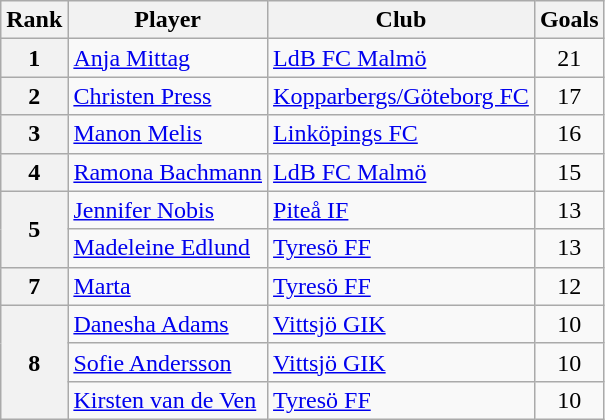<table class="wikitable" style="text-align:center">
<tr>
<th>Rank</th>
<th>Player</th>
<th>Club</th>
<th>Goals</th>
</tr>
<tr>
<th>1</th>
<td align="left"> <a href='#'>Anja Mittag</a></td>
<td align="left"><a href='#'>LdB FC Malmö</a></td>
<td>21</td>
</tr>
<tr>
<th>2</th>
<td align="left"> <a href='#'>Christen Press</a></td>
<td align="left"><a href='#'>Kopparbergs/Göteborg FC</a></td>
<td>17</td>
</tr>
<tr>
<th>3</th>
<td align="left"> <a href='#'>Manon Melis</a></td>
<td align="left"><a href='#'>Linköpings FC</a></td>
<td>16</td>
</tr>
<tr>
<th>4</th>
<td align="left"> <a href='#'>Ramona Bachmann</a></td>
<td align="left"><a href='#'>LdB FC Malmö</a></td>
<td>15</td>
</tr>
<tr>
<th rowspan="2">5</th>
<td align="left"> <a href='#'>Jennifer Nobis</a></td>
<td align="left"><a href='#'>Piteå IF</a></td>
<td>13</td>
</tr>
<tr>
<td align="left"> <a href='#'>Madeleine Edlund</a></td>
<td align="left"><a href='#'>Tyresö FF</a></td>
<td>13</td>
</tr>
<tr>
<th>7</th>
<td align="left"> <a href='#'>Marta</a></td>
<td align="left"><a href='#'>Tyresö FF</a></td>
<td>12</td>
</tr>
<tr>
<th rowspan="3">8</th>
<td align="left"> <a href='#'>Danesha Adams</a></td>
<td align="left"><a href='#'>Vittsjö GIK</a></td>
<td>10</td>
</tr>
<tr>
<td align="left"> <a href='#'>Sofie Andersson</a></td>
<td align="left"><a href='#'>Vittsjö GIK</a></td>
<td>10</td>
</tr>
<tr>
<td align="left"> <a href='#'>Kirsten van de Ven</a></td>
<td align="left"><a href='#'>Tyresö FF</a></td>
<td>10</td>
</tr>
</table>
